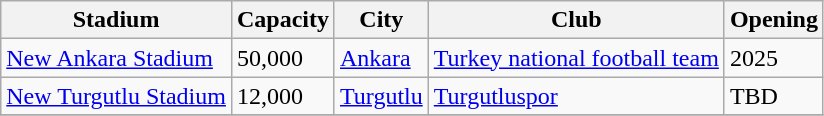<table class="wikitable sortable">
<tr>
<th>Stadium</th>
<th>Capacity</th>
<th>City</th>
<th>Club</th>
<th>Opening</th>
</tr>
<tr>
<td><a href='#'>New Ankara Stadium</a></td>
<td>50,000</td>
<td><a href='#'>Ankara</a></td>
<td><a href='#'>Turkey national football team</a></td>
<td>2025</td>
</tr>
<tr>
<td><a href='#'>New Turgutlu Stadium</a></td>
<td>12,000</td>
<td><a href='#'>Turgutlu</a></td>
<td><a href='#'>Turgutluspor</a></td>
<td>TBD</td>
</tr>
<tr>
</tr>
</table>
